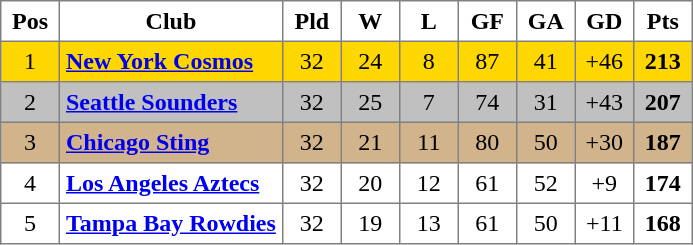<table class="toccolours" border="1" cellpadding="4" cellspacing="0" style="text-align:center; border-collapse: collapse; margin:0;">
<tr>
<th width=30>Pos</th>
<th>Club</th>
<th width=30>Pld</th>
<th width=30>W</th>
<th width=30>L</th>
<th width=30>GF</th>
<th width=30>GA</th>
<th width=30>GD</th>
<th width=30>Pts</th>
</tr>
<tr style="background:gold;">
<td>1</td>
<td align=left><strong><a href='#'>New York Cosmos</a></strong></td>
<td>32</td>
<td>24</td>
<td>8</td>
<td>87</td>
<td>41</td>
<td>+46</td>
<td><strong>213</strong></td>
</tr>
<tr style="background:silver;">
<td>2</td>
<td align=left><strong><a href='#'>Seattle Sounders</a></strong></td>
<td>32</td>
<td>25</td>
<td>7</td>
<td>74</td>
<td>31</td>
<td>+43</td>
<td><strong>207</strong></td>
</tr>
<tr style="background:tan;">
<td>3</td>
<td align=left><strong><a href='#'>Chicago Sting</a></strong></td>
<td>32</td>
<td>21</td>
<td>11</td>
<td>80</td>
<td>50</td>
<td>+30</td>
<td><strong>187</strong></td>
</tr>
<tr>
<td>4</td>
<td align=left><strong><a href='#'>Los Angeles Aztecs</a></strong></td>
<td>32</td>
<td>20</td>
<td>12</td>
<td>61</td>
<td>52</td>
<td>+9</td>
<td><strong>174</strong></td>
</tr>
<tr>
<td>5</td>
<td align=left><strong><a href='#'>Tampa Bay Rowdies</a></strong></td>
<td>32</td>
<td>19</td>
<td>13</td>
<td>61</td>
<td>50</td>
<td>+11</td>
<td><strong>168</strong></td>
</tr>
</table>
